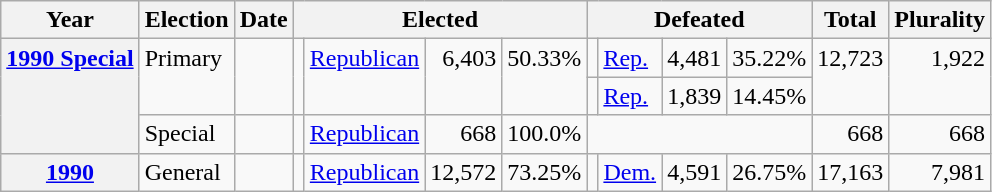<table class=wikitable>
<tr>
<th>Year</th>
<th>Election</th>
<th>Date</th>
<th ! colspan="4">Elected</th>
<th ! colspan="4">Defeated</th>
<th>Total</th>
<th>Plurality</th>
</tr>
<tr>
<th rowspan="3" valign="top"><a href='#'>1990 Special</a></th>
<td rowspan="2" valign="top">Primary</td>
<td rowspan="2" valign="top"></td>
<td rowspan="2" valign="top"></td>
<td rowspan="2" valign="top" ><a href='#'>Republican</a></td>
<td rowspan="2" valign="top" align="right">6,403</td>
<td rowspan="2" valign="top" align="right">50.33%</td>
<td valign="top"></td>
<td valign="top" ><a href='#'>Rep.</a></td>
<td valign="top" align="right">4,481</td>
<td valign="top" align="right">35.22%</td>
<td rowspan="2" valign="top" align="right">12,723</td>
<td rowspan="2" valign="top" align="right">1,922</td>
</tr>
<tr>
<td valign="top"></td>
<td valign="top" ><a href='#'>Rep.</a></td>
<td valign="top" align="right">1,839</td>
<td valign="top" align="right">14.45%</td>
</tr>
<tr>
<td valign="top">Special</td>
<td valign="top"></td>
<td valign="top"></td>
<td valign="top" ><a href='#'>Republican</a></td>
<td valign="top" align="right">668</td>
<td valign="top" align="right">100.0%</td>
<td colspan="4"></td>
<td valign="top" align="right">668</td>
<td valign="top" align="right">668</td>
</tr>
<tr>
<th valign="top"><a href='#'>1990</a></th>
<td valign="top">General</td>
<td valign="top"></td>
<td valign="top"></td>
<td valign="top" ><a href='#'>Republican</a></td>
<td valign="top" align="right">12,572</td>
<td valign="top" align="right">73.25%</td>
<td valign="top"></td>
<td valign="top" ><a href='#'>Dem.</a></td>
<td valign="top" align="right">4,591</td>
<td valign="top" align="right">26.75%</td>
<td valign="top" align="right">17,163</td>
<td valign="top" align="right">7,981</td>
</tr>
</table>
